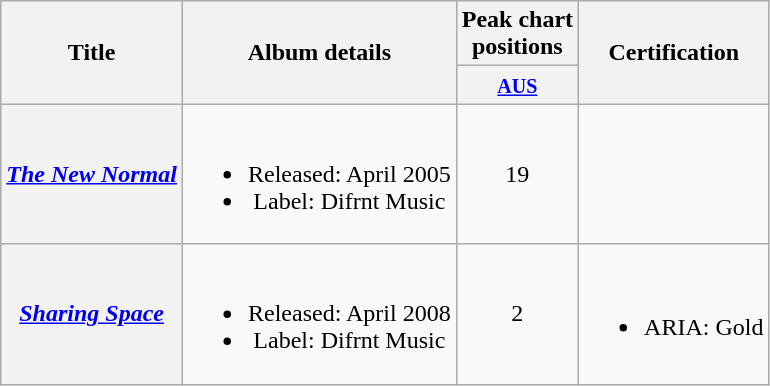<table class="wikitable plainrowheaders" style="text-align:center;" border="1">
<tr>
<th scope="col" rowspan="2">Title</th>
<th scope="col" rowspan="2">Album details</th>
<th scope="col" colspan="1">Peak chart<br>positions</th>
<th scope="col" rowspan="2">Certification</th>
</tr>
<tr>
<th scope="col" style="text-align:center;"><small><a href='#'>AUS</a><br></small></th>
</tr>
<tr>
<th scope="row"><em><a href='#'>The New Normal</a></em></th>
<td><br><ul><li>Released: April 2005</li><li>Label: Difrnt Music</li></ul></td>
<td align="center">19</td>
<td></td>
</tr>
<tr>
<th scope="row"><em><a href='#'>Sharing Space</a></em></th>
<td><br><ul><li>Released: April 2008</li><li>Label: Difrnt Music</li></ul></td>
<td align="center">2</td>
<td><br><ul><li>ARIA: Gold</li></ul></td>
</tr>
</table>
